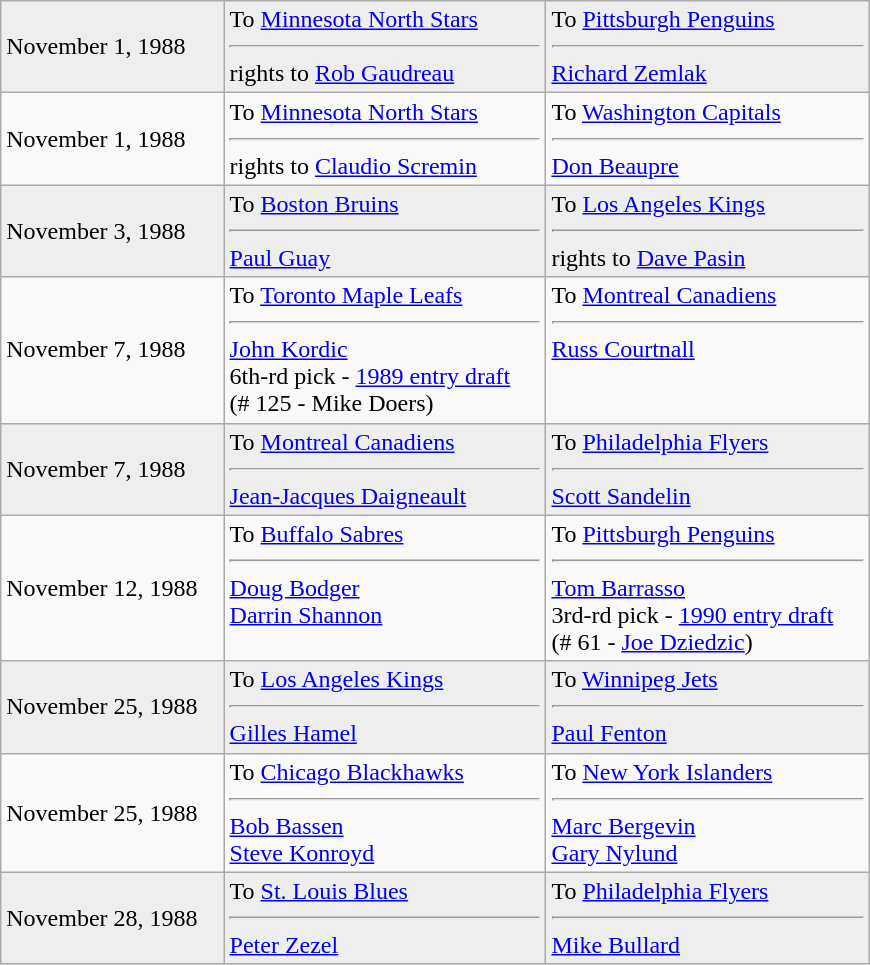<table class="wikitable" style="border:1px solid #999; width:580px;">
<tr style="background:#eee;">
<td>November 1, 1988</td>
<td valign="top">To <a href='#'>Minnesota North Stars</a><hr>rights to <a href='#'>Rob Gaudreau</a></td>
<td valign="top">To <a href='#'>Pittsburgh Penguins</a><hr><a href='#'>Richard Zemlak</a></td>
</tr>
<tr>
<td>November 1, 1988</td>
<td valign="top">To <a href='#'>Minnesota North Stars</a><hr>rights to <a href='#'>Claudio Scremin</a></td>
<td valign="top">To <a href='#'>Washington Capitals</a><hr><a href='#'>Don Beaupre</a></td>
</tr>
<tr style="background:#eee;">
<td>November 3, 1988</td>
<td valign="top">To <a href='#'>Boston Bruins</a><hr><a href='#'>Paul Guay</a></td>
<td valign="top">To <a href='#'>Los Angeles Kings</a><hr>rights to <a href='#'>Dave Pasin</a></td>
</tr>
<tr>
<td>November 7, 1988</td>
<td valign="top">To <a href='#'>Toronto Maple Leafs</a><hr><a href='#'>John Kordic</a><br>6th-rd pick - <a href='#'>1989 entry draft</a><br>(# 125 - Mike Doers)</td>
<td valign="top">To <a href='#'>Montreal Canadiens</a><hr><a href='#'>Russ Courtnall</a></td>
</tr>
<tr style="background:#eee;">
<td>November 7, 1988</td>
<td valign="top">To <a href='#'>Montreal Canadiens</a><hr><a href='#'>Jean-Jacques Daigneault</a></td>
<td valign="top">To <a href='#'>Philadelphia Flyers</a><hr><a href='#'>Scott Sandelin</a></td>
</tr>
<tr>
<td>November 12, 1988</td>
<td valign="top">To <a href='#'>Buffalo Sabres</a><hr><a href='#'>Doug Bodger</a><br><a href='#'>Darrin Shannon</a></td>
<td valign="top">To <a href='#'>Pittsburgh Penguins</a><hr><a href='#'>Tom Barrasso</a><br>3rd-rd pick - <a href='#'>1990 entry draft</a><br>(# 61 - <a href='#'>Joe Dziedzic</a>)</td>
</tr>
<tr style="background:#eee;">
<td>November 25, 1988</td>
<td valign="top">To <a href='#'>Los Angeles Kings</a><hr><a href='#'>Gilles Hamel</a></td>
<td valign="top">To <a href='#'>Winnipeg Jets</a><hr><a href='#'>Paul Fenton</a></td>
</tr>
<tr>
<td>November 25, 1988</td>
<td valign="top">To <a href='#'>Chicago Blackhawks</a><hr><a href='#'>Bob Bassen</a><br><a href='#'>Steve Konroyd</a></td>
<td valign="top">To <a href='#'>New York Islanders</a><hr><a href='#'>Marc Bergevin</a><br><a href='#'>Gary Nylund</a></td>
</tr>
<tr style="background:#eee;">
<td>November 28, 1988</td>
<td valign="top">To <a href='#'>St. Louis Blues</a><hr><a href='#'>Peter Zezel</a></td>
<td valign="top">To <a href='#'>Philadelphia Flyers</a><hr><a href='#'>Mike Bullard</a></td>
</tr>
</table>
